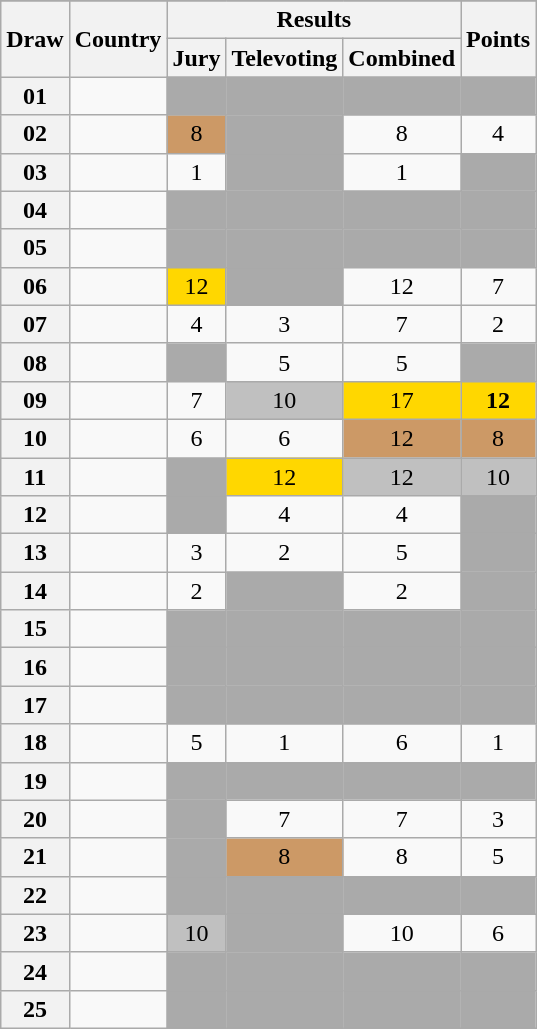<table class="sortable wikitable collapsible plainrowheaders" style="text-align:center;">
<tr>
</tr>
<tr>
<th scope="col" rowspan="2">Draw</th>
<th scope="col" rowspan="2">Country</th>
<th scope="col" colspan="3">Results</th>
<th scope="col" rowspan="2">Points</th>
</tr>
<tr>
<th scope="col">Jury</th>
<th scope="col">Televoting</th>
<th scope="col">Combined</th>
</tr>
<tr>
<th scope="row" style="text-align:center;">01</th>
<td style="text-align:left;"></td>
<td style="background:#AAAAAA;"></td>
<td style="background:#AAAAAA;"></td>
<td style="background:#AAAAAA;"></td>
<td style="background:#AAAAAA;"></td>
</tr>
<tr>
<th scope="row" style="text-align:center;">02</th>
<td style="text-align:left;"></td>
<td style="background:#CC9966;">8</td>
<td style="background:#AAAAAA;"></td>
<td>8</td>
<td>4</td>
</tr>
<tr>
<th scope="row" style="text-align:center;">03</th>
<td style="text-align:left;"></td>
<td>1</td>
<td style="background:#AAAAAA;"></td>
<td>1</td>
<td style="background:#AAAAAA;"></td>
</tr>
<tr>
<th scope="row" style="text-align:center;">04</th>
<td style="text-align:left;"></td>
<td style="background:#AAAAAA;"></td>
<td style="background:#AAAAAA;"></td>
<td style="background:#AAAAAA;"></td>
<td style="background:#AAAAAA;"></td>
</tr>
<tr>
<th scope="row" style="text-align:center;">05</th>
<td style="text-align:left;"></td>
<td style="background:#AAAAAA;"></td>
<td style="background:#AAAAAA;"></td>
<td style="background:#AAAAAA;"></td>
<td style="background:#AAAAAA;"></td>
</tr>
<tr>
<th scope="row" style="text-align:center;">06</th>
<td style="text-align:left;"></td>
<td style="background:gold;">12</td>
<td style="background:#AAAAAA;"></td>
<td>12</td>
<td>7</td>
</tr>
<tr>
<th scope="row" style="text-align:center;">07</th>
<td style="text-align:left;"></td>
<td>4</td>
<td>3</td>
<td>7</td>
<td>2</td>
</tr>
<tr>
<th scope="row" style="text-align:center;">08</th>
<td style="text-align:left;"></td>
<td style="background:#AAAAAA;"></td>
<td>5</td>
<td>5</td>
<td style="background:#AAAAAA;"></td>
</tr>
<tr>
<th scope="row" style="text-align:center;">09</th>
<td style="text-align:left;"></td>
<td>7</td>
<td style="background:silver;">10</td>
<td style="background:gold;">17</td>
<td style="background:gold;"><strong>12</strong></td>
</tr>
<tr>
<th scope="row" style="text-align:center;">10</th>
<td style="text-align:left;"></td>
<td>6</td>
<td>6</td>
<td style="background:#CC9966;">12</td>
<td style="background:#CC9966;">8</td>
</tr>
<tr>
<th scope="row" style="text-align:center;">11</th>
<td style="text-align:left;"></td>
<td style="background:#AAAAAA;"></td>
<td style="background:gold;">12</td>
<td style="background:silver;">12</td>
<td style="background:silver;">10</td>
</tr>
<tr>
<th scope="row" style="text-align:center;">12</th>
<td style="text-align:left;"></td>
<td style="background:#AAAAAA;"></td>
<td>4</td>
<td>4</td>
<td style="background:#AAAAAA;"></td>
</tr>
<tr>
<th scope="row" style="text-align:center;">13</th>
<td style="text-align:left;"></td>
<td>3</td>
<td>2</td>
<td>5</td>
<td style="background:#AAAAAA;"></td>
</tr>
<tr>
<th scope="row" style="text-align:center;">14</th>
<td style="text-align:left;"></td>
<td>2</td>
<td style="background:#AAAAAA;"></td>
<td>2</td>
<td style="background:#AAAAAA;"></td>
</tr>
<tr>
<th scope="row" style="text-align:center;">15</th>
<td style="text-align:left;"></td>
<td style="background:#AAAAAA;"></td>
<td style="background:#AAAAAA;"></td>
<td style="background:#AAAAAA;"></td>
<td style="background:#AAAAAA;"></td>
</tr>
<tr>
<th scope="row" style="text-align:center;">16</th>
<td style="text-align:left;"></td>
<td style="background:#AAAAAA;"></td>
<td style="background:#AAAAAA;"></td>
<td style="background:#AAAAAA;"></td>
<td style="background:#AAAAAA;"></td>
</tr>
<tr>
<th scope="row" style="text-align:center;">17</th>
<td style="text-align:left;"></td>
<td style="background:#AAAAAA;"></td>
<td style="background:#AAAAAA;"></td>
<td style="background:#AAAAAA;"></td>
<td style="background:#AAAAAA;"></td>
</tr>
<tr>
<th scope="row" style="text-align:center;">18</th>
<td style="text-align:left;"></td>
<td>5</td>
<td>1</td>
<td>6</td>
<td>1</td>
</tr>
<tr>
<th scope="row" style="text-align:center;">19</th>
<td style="text-align:left;"></td>
<td style="background:#AAAAAA;"></td>
<td style="background:#AAAAAA;"></td>
<td style="background:#AAAAAA;"></td>
<td style="background:#AAAAAA;"></td>
</tr>
<tr>
<th scope="row" style="text-align:center;">20</th>
<td style="text-align:left;"></td>
<td style="background:#AAAAAA;"></td>
<td>7</td>
<td>7</td>
<td>3</td>
</tr>
<tr>
<th scope="row" style="text-align:center;">21</th>
<td style="text-align:left;"></td>
<td style="background:#AAAAAA;"></td>
<td style="background:#CC9966;">8</td>
<td>8</td>
<td>5</td>
</tr>
<tr>
<th scope="row" style="text-align:center;">22</th>
<td style="text-align:left;"></td>
<td style="background:#AAAAAA;"></td>
<td style="background:#AAAAAA;"></td>
<td style="background:#AAAAAA;"></td>
<td style="background:#AAAAAA;"></td>
</tr>
<tr>
<th scope="row" style="text-align:center;">23</th>
<td style="text-align:left;"></td>
<td style="background:silver;">10</td>
<td style="background:#AAAAAA;"></td>
<td>10</td>
<td>6</td>
</tr>
<tr>
<th scope="row" style="text-align:center;">24</th>
<td style="text-align:left;"></td>
<td style="background:#AAAAAA;"></td>
<td style="background:#AAAAAA;"></td>
<td style="background:#AAAAAA;"></td>
<td style="background:#AAAAAA;"></td>
</tr>
<tr>
<th scope="row" style="text-align:center;">25</th>
<td style="text-align:left;"></td>
<td style="background:#AAAAAA;"></td>
<td style="background:#AAAAAA;"></td>
<td style="background:#AAAAAA;"></td>
<td style="background:#AAAAAA;"></td>
</tr>
</table>
